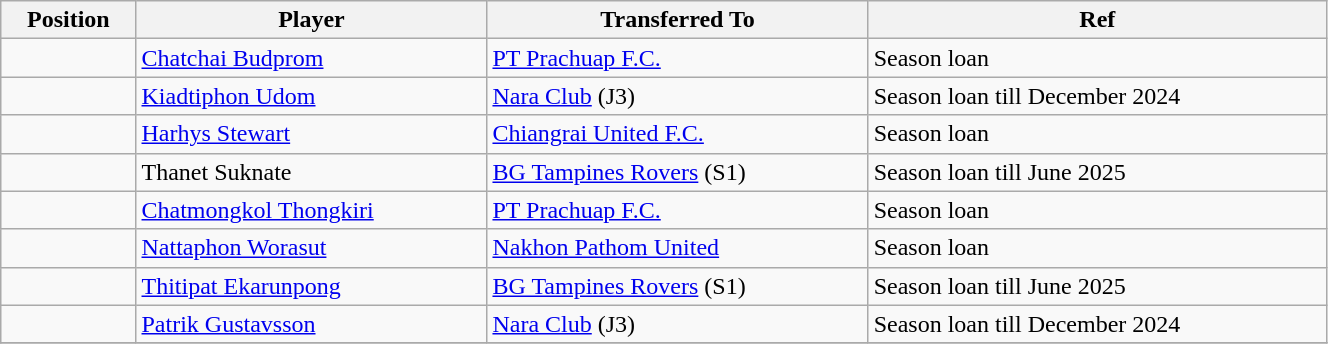<table class="wikitable sortable" style="width:70%; text-align:center; font-size:100%; text-align:left;">
<tr>
<th>Position</th>
<th>Player</th>
<th>Transferred To</th>
<th>Ref</th>
</tr>
<tr>
<td></td>
<td> <a href='#'>Chatchai Budprom</a></td>
<td> <a href='#'>PT Prachuap F.C.</a></td>
<td>Season loan</td>
</tr>
<tr>
<td></td>
<td> <a href='#'>Kiadtiphon Udom</a></td>
<td> <a href='#'>Nara Club</a> (J3)</td>
<td>Season loan till December 2024</td>
</tr>
<tr>
<td></td>
<td> <a href='#'>Harhys Stewart</a></td>
<td> <a href='#'>Chiangrai United F.C.</a></td>
<td>Season loan</td>
</tr>
<tr>
<td></td>
<td> Thanet Suknate</td>
<td> <a href='#'>BG Tampines Rovers</a> (S1)</td>
<td>Season loan till June 2025</td>
</tr>
<tr>
<td></td>
<td> <a href='#'>Chatmongkol Thongkiri</a></td>
<td> <a href='#'>PT Prachuap F.C.</a></td>
<td>Season loan</td>
</tr>
<tr>
<td></td>
<td> <a href='#'>Nattaphon Worasut</a></td>
<td> <a href='#'>Nakhon Pathom United</a></td>
<td>Season loan</td>
</tr>
<tr>
<td></td>
<td> <a href='#'>Thitipat Ekarunpong</a></td>
<td> <a href='#'>BG Tampines Rovers</a> (S1)</td>
<td>Season loan till June 2025</td>
</tr>
<tr>
<td></td>
<td> <a href='#'>Patrik Gustavsson</a></td>
<td> <a href='#'>Nara Club</a> (J3)</td>
<td>Season loan till December 2024</td>
</tr>
<tr>
</tr>
</table>
